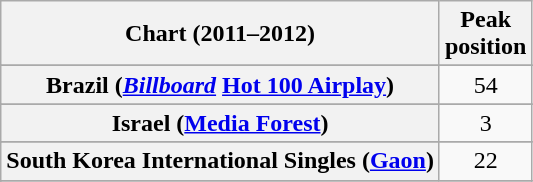<table class="wikitable plainrowheaders sortable" style="text-align:center;">
<tr>
<th scope="col">Chart (2011–2012)</th>
<th scope="col">Peak<br>position</th>
</tr>
<tr>
</tr>
<tr>
</tr>
<tr>
</tr>
<tr>
</tr>
<tr>
<th scope="row">Brazil (<a href='#'><em>Billboard</em></a> <a href='#'>Hot 100 Airplay</a>)</th>
<td style="text-align:center;">54</td>
</tr>
<tr>
</tr>
<tr>
</tr>
<tr>
</tr>
<tr>
</tr>
<tr>
</tr>
<tr>
</tr>
<tr>
</tr>
<tr>
</tr>
<tr>
</tr>
<tr>
<th scope="row">Israel (<a href='#'>Media Forest</a>)</th>
<td>3</td>
</tr>
<tr>
</tr>
<tr>
</tr>
<tr>
</tr>
<tr>
</tr>
<tr>
</tr>
<tr>
</tr>
<tr>
</tr>
<tr>
<th scope="row">South Korea International Singles (<a href='#'>Gaon</a>)</th>
<td style="text-align:center;">22</td>
</tr>
<tr>
</tr>
<tr>
</tr>
<tr>
</tr>
<tr>
</tr>
<tr>
</tr>
<tr>
</tr>
<tr>
</tr>
<tr>
</tr>
<tr>
</tr>
<tr>
</tr>
<tr>
</tr>
<tr>
</tr>
</table>
